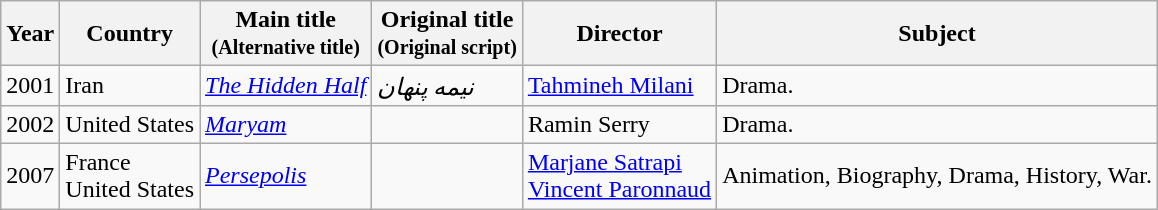<table class="wikitable sortable">
<tr>
<th>Year</th>
<th>Country</th>
<th class="unsortable">Main title<br><small>(Alternative title)</small></th>
<th class="unsortable">Original title<br><small>(Original script)</small></th>
<th>Director</th>
<th class="unsortable">Subject</th>
</tr>
<tr>
<td>2001</td>
<td>Iran</td>
<td><em><a href='#'>The Hidden Half</a></em></td>
<td><em>نيمه پنهان</em></td>
<td><a href='#'>Tahmineh Milani</a></td>
<td>Drama.</td>
</tr>
<tr>
<td>2002</td>
<td>United States</td>
<td><em><a href='#'>Maryam</a></em></td>
<td></td>
<td>Ramin Serry</td>
<td>Drama.</td>
</tr>
<tr>
<td>2007</td>
<td>France<br>United States</td>
<td><em><a href='#'>Persepolis</a></em></td>
<td></td>
<td><a href='#'>Marjane Satrapi</a><br><a href='#'>Vincent Paronnaud</a></td>
<td>Animation, Biography, Drama, History, War.</td>
</tr>
</table>
